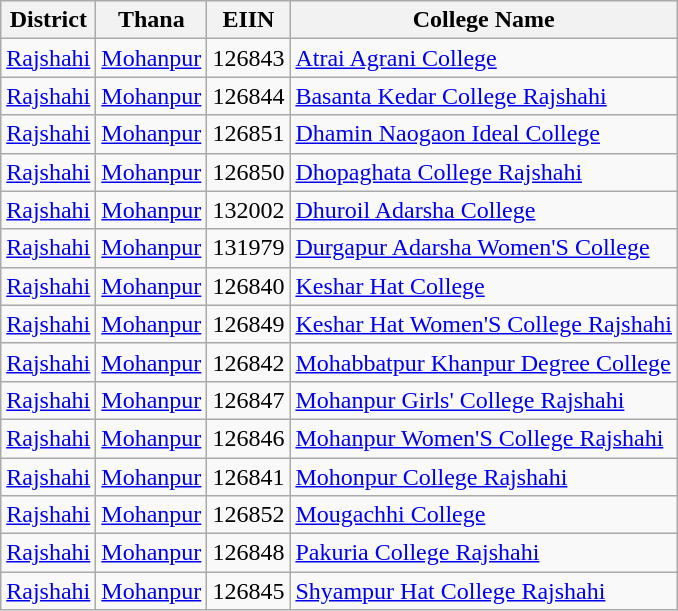<table class="wikitable">
<tr>
<th style="text-align: center;">District</th>
<th style="text-align: center;">Thana</th>
<th style="text-align: center;">EIIN</th>
<th style="text-align: center;">College Name</th>
</tr>
<tr>
<td style="text-align: center;"><a href='#'>Rajshahi</a></td>
<td style="text-align: center;"><a href='#'>Mohanpur</a></td>
<td style="text-align: center;">126843</td>
<td><a href='#'>Atrai Agrani College</a></td>
</tr>
<tr>
<td style="text-align: center;"><a href='#'>Rajshahi</a></td>
<td style="text-align: center;"><a href='#'>Mohanpur</a></td>
<td style="text-align: center;">126844</td>
<td><a href='#'>Basanta Kedar College Rajshahi</a></td>
</tr>
<tr>
<td style="text-align: center;"><a href='#'>Rajshahi</a></td>
<td style="text-align: center;"><a href='#'>Mohanpur</a></td>
<td style="text-align: center;">126851</td>
<td><a href='#'>Dhamin Naogaon Ideal College</a></td>
</tr>
<tr>
<td style="text-align: center;"><a href='#'>Rajshahi</a></td>
<td style="text-align: center;"><a href='#'>Mohanpur</a></td>
<td style="text-align: center;">126850</td>
<td><a href='#'>Dhopaghata College Rajshahi</a></td>
</tr>
<tr>
<td style="text-align: center;"><a href='#'>Rajshahi</a></td>
<td style="text-align: center;"><a href='#'>Mohanpur</a></td>
<td style="text-align: center;">132002</td>
<td><a href='#'>Dhuroil Adarsha College</a></td>
</tr>
<tr>
<td style="text-align: center;"><a href='#'>Rajshahi</a></td>
<td style="text-align: center;"><a href='#'>Mohanpur</a></td>
<td style="text-align: center;">131979</td>
<td><a href='#'>Durgapur Adarsha Women'S College</a></td>
</tr>
<tr>
<td style="text-align: center;"><a href='#'>Rajshahi</a></td>
<td style="text-align: center;"><a href='#'>Mohanpur</a></td>
<td style="text-align: center;">126840</td>
<td><a href='#'>Keshar Hat College</a></td>
</tr>
<tr>
<td style="text-align: center;"><a href='#'>Rajshahi</a></td>
<td style="text-align: center;"><a href='#'>Mohanpur</a></td>
<td style="text-align: center;">126849</td>
<td><a href='#'>Keshar Hat Women'S College Rajshahi</a></td>
</tr>
<tr>
<td style="text-align: center;"><a href='#'>Rajshahi</a></td>
<td style="text-align: center;"><a href='#'>Mohanpur</a></td>
<td style="text-align: center;">126842</td>
<td><a href='#'>Mohabbatpur Khanpur Degree College</a></td>
</tr>
<tr>
<td style="text-align: center;"><a href='#'>Rajshahi</a></td>
<td style="text-align: center;"><a href='#'>Mohanpur</a></td>
<td style="text-align: center;">126847</td>
<td><a href='#'>Mohanpur Girls' College Rajshahi</a></td>
</tr>
<tr>
<td style="text-align: center;"><a href='#'>Rajshahi</a></td>
<td style="text-align: center;"><a href='#'>Mohanpur</a></td>
<td style="text-align: center;">126846</td>
<td><a href='#'>Mohanpur Women'S College Rajshahi</a></td>
</tr>
<tr>
<td style="text-align: center;"><a href='#'>Rajshahi</a></td>
<td style="text-align: center;"><a href='#'>Mohanpur</a></td>
<td style="text-align: center;">126841</td>
<td><a href='#'>Mohonpur College Rajshahi</a></td>
</tr>
<tr>
<td style="text-align: center;"><a href='#'>Rajshahi</a></td>
<td style="text-align: center;"><a href='#'>Mohanpur</a></td>
<td style="text-align: center;">126852</td>
<td><a href='#'>Mougachhi College</a></td>
</tr>
<tr>
<td style="text-align: center;"><a href='#'>Rajshahi</a></td>
<td style="text-align: center;"><a href='#'>Mohanpur</a></td>
<td style="text-align: center;">126848</td>
<td><a href='#'>Pakuria College Rajshahi</a></td>
</tr>
<tr>
<td style="text-align: center;"><a href='#'>Rajshahi</a></td>
<td style="text-align: center;"><a href='#'>Mohanpur</a></td>
<td style="text-align: center;">126845</td>
<td><a href='#'>Shyampur Hat College Rajshahi</a></td>
</tr>
</table>
